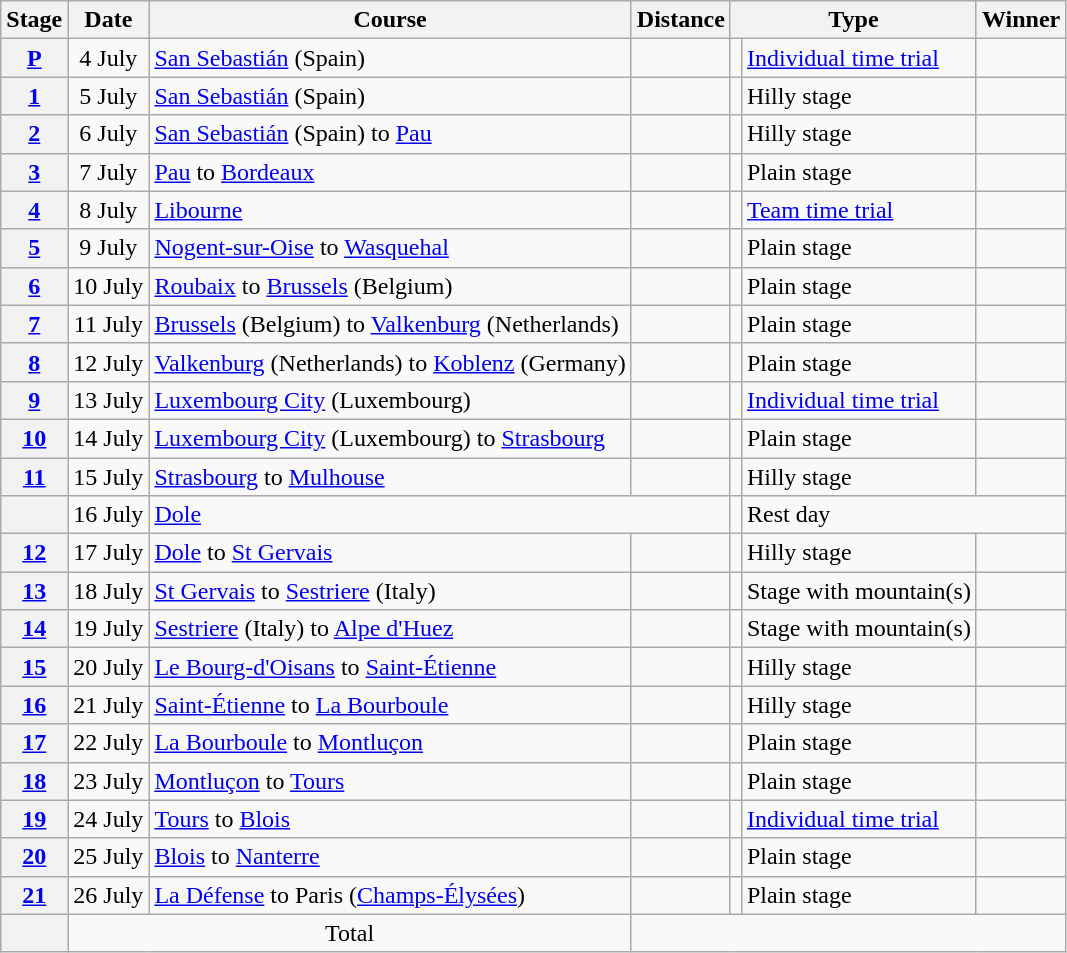<table class="wikitable">
<tr>
<th scope="col">Stage</th>
<th scope="col">Date</th>
<th scope="col">Course</th>
<th scope="col">Distance</th>
<th scope="col" colspan="2">Type</th>
<th scope="col">Winner</th>
</tr>
<tr>
<th scope="row"><a href='#'>P</a></th>
<td style="text-align:center;">4 July</td>
<td><a href='#'>San Sebastián</a> (Spain)</td>
<td style="text-align:center;"></td>
<td></td>
<td><a href='#'>Individual time trial</a></td>
<td></td>
</tr>
<tr>
<th scope="row"><a href='#'>1</a></th>
<td style="text-align:center;">5 July</td>
<td><a href='#'>San Sebastián</a> (Spain)</td>
<td style="text-align:center;"></td>
<td></td>
<td>Hilly stage</td>
<td></td>
</tr>
<tr>
<th scope="row"><a href='#'>2</a></th>
<td style="text-align:center;">6 July</td>
<td><a href='#'>San Sebastián</a> (Spain) to <a href='#'>Pau</a></td>
<td style="text-align:center;"></td>
<td></td>
<td>Hilly stage</td>
<td></td>
</tr>
<tr>
<th scope="row"><a href='#'>3</a></th>
<td style="text-align:center;">7 July</td>
<td><a href='#'>Pau</a> to <a href='#'>Bordeaux</a></td>
<td style="text-align:center;"></td>
<td></td>
<td>Plain stage</td>
<td></td>
</tr>
<tr>
<th scope="row"><a href='#'>4</a></th>
<td style="text-align:center;">8 July</td>
<td><a href='#'>Libourne</a></td>
<td style="text-align:center;"></td>
<td></td>
<td><a href='#'>Team time trial</a></td>
<td></td>
</tr>
<tr>
<th scope="row"><a href='#'>5</a></th>
<td style="text-align:center;">9 July</td>
<td><a href='#'>Nogent-sur-Oise</a> to <a href='#'>Wasquehal</a></td>
<td style="text-align:center;"></td>
<td></td>
<td>Plain stage</td>
<td></td>
</tr>
<tr>
<th scope="row"><a href='#'>6</a></th>
<td style="text-align:center;">10 July</td>
<td><a href='#'>Roubaix</a> to <a href='#'>Brussels</a> (Belgium)</td>
<td style="text-align:center;"></td>
<td></td>
<td>Plain stage</td>
<td></td>
</tr>
<tr>
<th scope="row"><a href='#'>7</a></th>
<td style="text-align:center;">11 July</td>
<td><a href='#'>Brussels</a> (Belgium) to <a href='#'>Valkenburg</a> (Netherlands)</td>
<td style="text-align:center;"></td>
<td></td>
<td>Plain stage</td>
<td></td>
</tr>
<tr>
<th scope="row"><a href='#'>8</a></th>
<td style="text-align:center;">12 July</td>
<td><a href='#'>Valkenburg</a> (Netherlands) to <a href='#'>Koblenz</a> (Germany)</td>
<td style="text-align:center;"></td>
<td></td>
<td>Plain stage</td>
<td></td>
</tr>
<tr>
<th scope="row"><a href='#'>9</a></th>
<td style="text-align:center;">13 July</td>
<td><a href='#'>Luxembourg City</a> (Luxembourg)</td>
<td style="text-align:center;"></td>
<td></td>
<td><a href='#'>Individual time trial</a></td>
<td></td>
</tr>
<tr>
<th scope="row"><a href='#'>10</a></th>
<td style="text-align:center;">14 July</td>
<td><a href='#'>Luxembourg City</a> (Luxembourg) to <a href='#'>Strasbourg</a></td>
<td style="text-align:center;"></td>
<td></td>
<td>Plain stage</td>
<td></td>
</tr>
<tr>
<th scope="row"><a href='#'>11</a></th>
<td style="text-align:center;">15 July</td>
<td><a href='#'>Strasbourg</a> to <a href='#'>Mulhouse</a></td>
<td style="text-align:center;"></td>
<td></td>
<td>Hilly stage</td>
<td></td>
</tr>
<tr>
<th scope="row"></th>
<td style="text-align:center;">16 July</td>
<td colspan="2"><a href='#'>Dole</a></td>
<td></td>
<td colspan="2">Rest day</td>
</tr>
<tr>
<th scope="row"><a href='#'>12</a></th>
<td style="text-align:center;">17 July</td>
<td><a href='#'>Dole</a> to <a href='#'>St Gervais</a></td>
<td style="text-align:center;"></td>
<td></td>
<td>Hilly stage</td>
<td></td>
</tr>
<tr>
<th scope="row"><a href='#'>13</a></th>
<td style="text-align:center;">18 July</td>
<td><a href='#'>St Gervais</a> to <a href='#'>Sestriere</a> (Italy)</td>
<td style="text-align:center;"></td>
<td></td>
<td>Stage with mountain(s)</td>
<td></td>
</tr>
<tr>
<th scope="row"><a href='#'>14</a></th>
<td style="text-align:center;">19 July</td>
<td><a href='#'>Sestriere</a> (Italy) to <a href='#'>Alpe d'Huez</a></td>
<td style="text-align:center;"></td>
<td></td>
<td>Stage with mountain(s)</td>
<td></td>
</tr>
<tr>
<th scope="row"><a href='#'>15</a></th>
<td style="text-align:center;">20 July</td>
<td><a href='#'>Le Bourg-d'Oisans</a> to <a href='#'>Saint-Étienne</a></td>
<td style="text-align:center;"></td>
<td></td>
<td>Hilly stage</td>
<td></td>
</tr>
<tr>
<th scope="row"><a href='#'>16</a></th>
<td style="text-align:center;">21 July</td>
<td><a href='#'>Saint-Étienne</a> to <a href='#'>La Bourboule</a></td>
<td style="text-align:center;"></td>
<td></td>
<td>Hilly stage</td>
<td></td>
</tr>
<tr>
<th scope="row"><a href='#'>17</a></th>
<td style="text-align:center;">22 July</td>
<td><a href='#'>La Bourboule</a> to <a href='#'>Montluçon</a></td>
<td style="text-align:center;"></td>
<td></td>
<td>Plain stage</td>
<td></td>
</tr>
<tr>
<th scope="row"><a href='#'>18</a></th>
<td style="text-align:center;">23 July</td>
<td><a href='#'>Montluçon</a> to <a href='#'>Tours</a></td>
<td style="text-align:center;"></td>
<td></td>
<td>Plain stage</td>
<td></td>
</tr>
<tr>
<th scope="row"><a href='#'>19</a></th>
<td style="text-align:center;">24 July</td>
<td><a href='#'>Tours</a> to <a href='#'>Blois</a></td>
<td style="text-align:center;"></td>
<td></td>
<td><a href='#'>Individual time trial</a></td>
<td></td>
</tr>
<tr>
<th scope="row"><a href='#'>20</a></th>
<td style="text-align:center;">25 July</td>
<td><a href='#'>Blois</a> to <a href='#'>Nanterre</a></td>
<td style="text-align:center;"></td>
<td></td>
<td>Plain stage</td>
<td></td>
</tr>
<tr>
<th scope="row"><a href='#'>21</a></th>
<td style="text-align:center;">26 July</td>
<td><a href='#'>La Défense</a> to Paris (<a href='#'>Champs-Élysées</a>)</td>
<td style="text-align:center;"></td>
<td></td>
<td>Plain stage</td>
<td></td>
</tr>
<tr>
<th scope="row"></th>
<td colspan="2" style="text-align:center">Total</td>
<td colspan="4" style="text-align:center"></td>
</tr>
</table>
